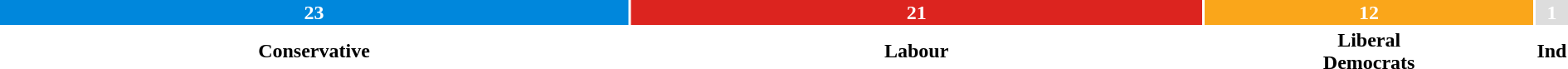<table style="width:100%; text-align:center;">
<tr style="color:white;">
<td style="background:#0087DC; width:40.4%;"><strong>23</strong></td>
<td style="background:#DC241f; width:36.8%;"><strong>21</strong></td>
<td style="background:#FAA61A; width:21.1%;"><strong>12</strong></td>
<td style="background:#DDDDDD; width:1.8%;"><strong>1</strong></td>
</tr>
<tr>
<td><span><strong>Conservative</strong></span></td>
<td><span><strong>Labour</strong></span></td>
<td><span><strong>Liberal<br>Democrats</strong></span></td>
<td><span><strong>Ind</strong></span></td>
</tr>
</table>
